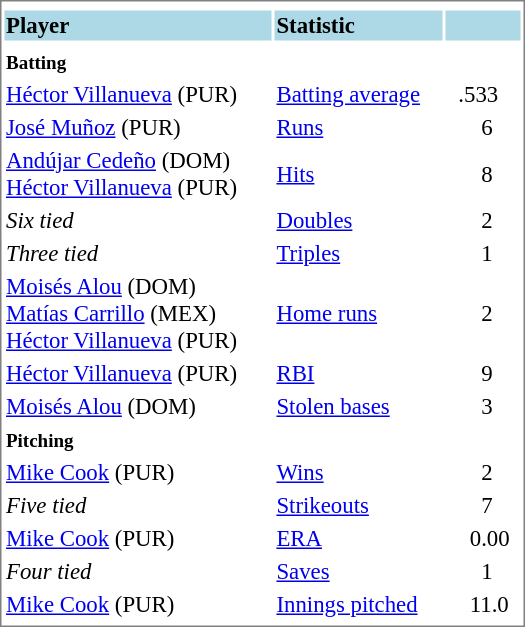<table cellpadding="1" width="350px" style="font-size: 95%; border: 1px solid gray;">
<tr align="center" style="font-size: larger;">
<td colspan=6></td>
</tr>
<tr style="background:lightblue;">
<td><strong>Player</strong></td>
<td><strong>Statistic</strong></td>
<td></td>
</tr>
<tr align="center" style="vertical-align: middle;" style="background:lightblue;">
</tr>
<tr>
<td><small><strong>Batting</strong></small></td>
</tr>
<tr>
<td><a href='#'>Héctor Villanueva</a> (PUR)</td>
<td><a href='#'>Batting average</a></td>
<td>  .533</td>
</tr>
<tr>
<td><a href='#'>José Muñoz</a> (PUR)</td>
<td><a href='#'>Runs</a></td>
<td>      6</td>
</tr>
<tr>
<td><a href='#'>Andújar Cedeño</a> (DOM)<br><a href='#'>Héctor Villanueva</a> (PUR)</td>
<td><a href='#'>Hits</a></td>
<td>      8</td>
</tr>
<tr>
<td><em>Six tied</em></td>
<td><a href='#'>Doubles</a></td>
<td>      2</td>
</tr>
<tr>
<td><em>Three tied</em></td>
<td><a href='#'>Triples</a></td>
<td>      1</td>
</tr>
<tr>
<td><a href='#'>Moisés Alou</a> (DOM)<br><a href='#'>Matías Carrillo</a> (MEX)<br><a href='#'>Héctor Villanueva</a> (PUR)</td>
<td><a href='#'>Home runs</a></td>
<td>      2</td>
</tr>
<tr>
<td><a href='#'>Héctor Villanueva</a> (PUR)</td>
<td><a href='#'>RBI</a></td>
<td>      9</td>
</tr>
<tr>
<td><a href='#'>Moisés Alou</a> (DOM)</td>
<td><a href='#'>Stolen bases</a></td>
<td>      3</td>
</tr>
<tr>
<td><small><strong>Pitching</strong></small></td>
</tr>
<tr>
<td><a href='#'>Mike Cook</a> (PUR)</td>
<td><a href='#'>Wins</a></td>
<td>      2</td>
</tr>
<tr>
<td><em>Five tied</em></td>
<td><a href='#'>Strikeouts</a></td>
<td>      7</td>
</tr>
<tr>
<td><a href='#'>Mike Cook</a> (PUR)</td>
<td><a href='#'>ERA</a></td>
<td>    0.00</td>
</tr>
<tr>
<td><em>Four tied</em></td>
<td><a href='#'>Saves</a></td>
<td>      1</td>
</tr>
<tr>
<td><a href='#'>Mike Cook</a> (PUR)</td>
<td><a href='#'>Innings pitched</a></td>
<td>    11.0</td>
</tr>
<tr>
</tr>
</table>
